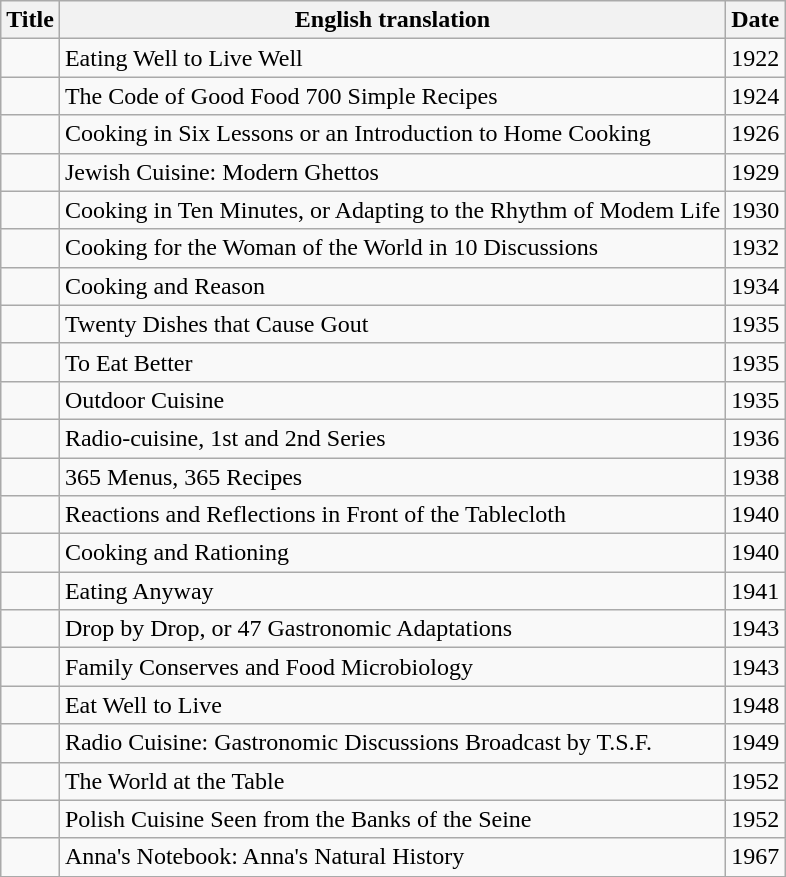<table class="wikitable plainrowheaders" style="text-align: left; margin-right: 0;">
<tr>
<th scope="col">Title</th>
<th scope="col">English translation</th>
<th scope="col">Date</th>
</tr>
<tr>
<td></td>
<td>Eating Well to Live Well</td>
<td>1922</td>
</tr>
<tr>
<td></td>
<td>The Code of Good Food 700 Simple Recipes</td>
<td>1924</td>
</tr>
<tr>
<td></td>
<td>Cooking in Six Lessons or an Introduction to Home Cooking</td>
<td>1926</td>
</tr>
<tr>
<td></td>
<td>Jewish Cuisine: Modern Ghettos</td>
<td>1929</td>
</tr>
<tr>
<td></td>
<td>Cooking in Ten Minutes, or Adapting to the Rhythm of Modem Life</td>
<td>1930</td>
</tr>
<tr>
<td></td>
<td>Cooking for the Woman of the World in 10 Discussions</td>
<td>1932</td>
</tr>
<tr>
<td></td>
<td>Cooking and Reason</td>
<td>1934</td>
</tr>
<tr>
<td></td>
<td>Twenty Dishes that Cause Gout</td>
<td>1935</td>
</tr>
<tr>
<td></td>
<td>To Eat Better</td>
<td>1935</td>
</tr>
<tr>
<td></td>
<td>Outdoor Cuisine</td>
<td>1935</td>
</tr>
<tr>
<td></td>
<td>Radio-cuisine, 1st and 2nd Series</td>
<td>1936</td>
</tr>
<tr>
<td></td>
<td>365 Menus, 365 Recipes</td>
<td>1938</td>
</tr>
<tr>
<td></td>
<td>Reactions and Reflections in Front of the Tablecloth</td>
<td>1940</td>
</tr>
<tr>
<td></td>
<td>Cooking and Rationing</td>
<td>1940</td>
</tr>
<tr>
<td></td>
<td>Eating Anyway</td>
<td>1941</td>
</tr>
<tr>
<td></td>
<td>Drop by Drop, or 47 Gastronomic Adaptations</td>
<td>1943</td>
</tr>
<tr>
<td></td>
<td>Family Conserves and Food Microbiology</td>
<td>1943</td>
</tr>
<tr>
<td></td>
<td>Eat Well to Live</td>
<td>1948</td>
</tr>
<tr>
<td></td>
<td>Radio Cuisine: Gastronomic Discussions Broadcast by T.S.F.</td>
<td>1949</td>
</tr>
<tr>
<td></td>
<td>The World at the Table</td>
<td>1952</td>
</tr>
<tr>
<td></td>
<td>Polish Cuisine Seen from the Banks of the Seine</td>
<td>1952</td>
</tr>
<tr>
<td></td>
<td>Anna's Notebook: Anna's Natural History</td>
<td>1967</td>
</tr>
</table>
